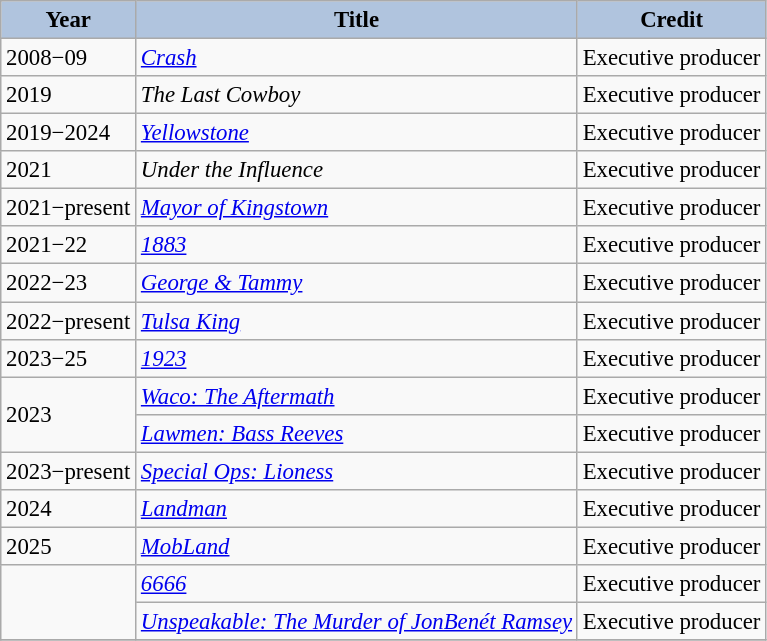<table class="wikitable" style="font-size:95%;">
<tr>
<th style="background:#B0C4DE;">Year</th>
<th style="background:#B0C4DE;">Title</th>
<th style="background:#B0C4DE;">Credit</th>
</tr>
<tr>
<td>2008−09</td>
<td><em><a href='#'>Crash</a></em></td>
<td>Executive producer</td>
</tr>
<tr>
<td>2019</td>
<td><em>The Last Cowboy</em></td>
<td>Executive producer</td>
</tr>
<tr>
<td>2019−2024</td>
<td><em><a href='#'>Yellowstone</a></em></td>
<td>Executive producer</td>
</tr>
<tr>
<td>2021</td>
<td><em>Under the Influence</em></td>
<td>Executive producer</td>
</tr>
<tr>
<td>2021−present</td>
<td><em><a href='#'>Mayor of Kingstown</a></em></td>
<td>Executive producer</td>
</tr>
<tr>
<td>2021−22</td>
<td><em><a href='#'>1883</a></em></td>
<td>Executive producer</td>
</tr>
<tr>
<td>2022−23</td>
<td><em><a href='#'>George & Tammy</a></em></td>
<td>Executive producer</td>
</tr>
<tr>
<td>2022−present</td>
<td><em><a href='#'>Tulsa King</a></em></td>
<td>Executive producer</td>
</tr>
<tr>
<td>2023−25</td>
<td><em><a href='#'>1923</a></em></td>
<td>Executive producer</td>
</tr>
<tr>
<td rowspan=2>2023</td>
<td><em><a href='#'>Waco: The Aftermath</a></em></td>
<td>Executive producer</td>
</tr>
<tr>
<td><em><a href='#'>Lawmen: Bass Reeves</a></em></td>
<td>Executive producer</td>
</tr>
<tr>
<td>2023−present</td>
<td><em><a href='#'>Special Ops: Lioness</a></em></td>
<td>Executive producer</td>
</tr>
<tr>
<td>2024</td>
<td><em><a href='#'>Landman</a></em></td>
<td>Executive producer</td>
</tr>
<tr>
<td>2025</td>
<td><em><a href='#'>MobLand</a></em></td>
<td>Executive producer</td>
</tr>
<tr>
<td rowspan=2></td>
<td><em><a href='#'>6666</a></em></td>
<td>Executive producer</td>
</tr>
<tr>
<td><em><a href='#'>Unspeakable: The Murder of JonBenét Ramsey</a></em></td>
<td>Executive producer</td>
</tr>
<tr>
</tr>
</table>
